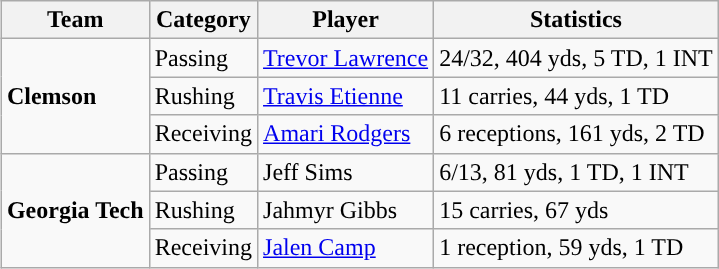<table class="wikitable" style="float: right;">
<tr>
<th>Team</th>
<th>Category</th>
<th>Player</th>
<th>Statistics</th>
</tr>
<tr>
<td rowspan=3><strong>Clemson</strong></td>
<td>Passing</td>
<td><a href='#'>Trevor Lawrence</a></td>
<td>24/32, 404 yds, 5 TD, 1 INT</td>
</tr>
<tr>
<td>Rushing</td>
<td><a href='#'>Travis Etienne</a></td>
<td>11 carries, 44 yds, 1 TD</td>
</tr>
<tr>
<td>Receiving</td>
<td><a href='#'>Amari Rodgers</a></td>
<td>6 receptions, 161 yds, 2 TD</td>
</tr>
<tr>
<td rowspan=3><strong>Georgia Tech</strong></td>
<td>Passing</td>
<td>Jeff Sims</td>
<td>6/13, 81 yds, 1 TD, 1 INT</td>
</tr>
<tr>
<td>Rushing</td>
<td>Jahmyr Gibbs</td>
<td>15 carries, 67 yds</td>
</tr>
<tr>
<td>Receiving</td>
<td><a href='#'>Jalen Camp</a></td>
<td>1 reception, 59 yds, 1 TD</td>
</tr>
</table>
